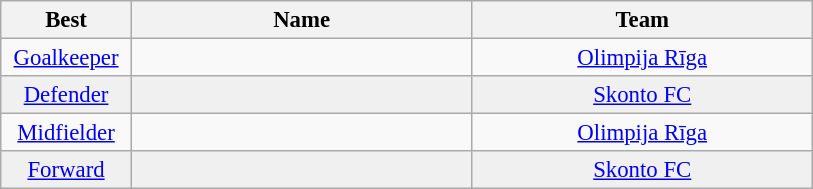<table class="wikitable" style="font-size:95%; text-align:center;">
<tr>
<th width="80">Best</th>
<th width="220">Name</th>
<th width="220">Team</th>
</tr>
<tr>
<td><a href='#'>Goalkeeper</a></td>
<td></td>
<td><a href='#'>Olimpija Rīga</a></td>
</tr>
<tr bgcolor="#F0F0F0">
<td><a href='#'>Defender</a></td>
<td></td>
<td><a href='#'>Skonto FC</a></td>
</tr>
<tr>
<td><a href='#'>Midfielder</a></td>
<td></td>
<td><a href='#'>Olimpija Rīga</a></td>
</tr>
<tr bgcolor="#F0F0F0">
<td><a href='#'>Forward</a></td>
<td></td>
<td><a href='#'>Skonto FC</a></td>
</tr>
</table>
